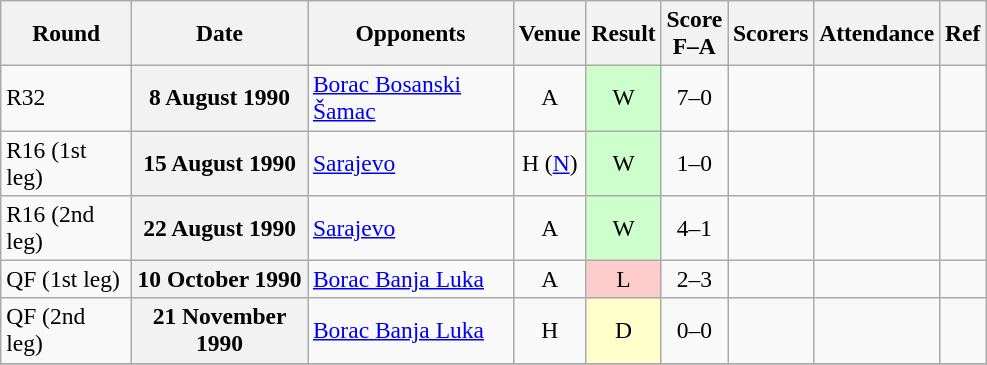<table class="wikitable plainrowheaders sortable" style="text-align:center; font-size:98%;">
<tr>
<th scope="col" width="80">Round</th>
<th scope="col" width="110">Date</th>
<th scope="col" width="130">Opponents</th>
<th scope="col">Venue</th>
<th scope="col">Result</th>
<th scope="col">Score<br>F–A</th>
<th scope="col">Scorers</th>
<th scope="col">Attendance</th>
<th scope="col">Ref</th>
</tr>
<tr>
<td align="left">R32</td>
<th scope="row">8 August 1990</th>
<td align="left"><a href='#'>Borac Bosanski Šamac</a></td>
<td>A</td>
<td style="background:#cfc">W</td>
<td>7–0</td>
<td align="left"></td>
<td></td>
<td></td>
</tr>
<tr>
<td align="left">R16 (1st leg)</td>
<th scope="row">15 August 1990</th>
<td align="left"><a href='#'>Sarajevo</a></td>
<td>H (<a href='#'>N</a>)</td>
<td style="background:#cfc">W</td>
<td>1–0</td>
<td align="left"></td>
<td></td>
<td></td>
</tr>
<tr>
<td align="left">R16 (2nd leg)</td>
<th scope="row">22 August 1990</th>
<td align="left"><a href='#'>Sarajevo</a></td>
<td>A</td>
<td style="background:#cfc">W</td>
<td>4–1</td>
<td align="left"></td>
<td></td>
<td></td>
</tr>
<tr>
<td align="left">QF (1st leg)</td>
<th scope="row">10 October 1990</th>
<td align="left"><a href='#'>Borac Banja Luka</a></td>
<td>A</td>
<td style="background:#fcc">L</td>
<td>2–3</td>
<td align="left"></td>
<td></td>
<td></td>
</tr>
<tr>
<td align="left">QF (2nd leg)</td>
<th scope="row">21 November 1990</th>
<td align="left"><a href='#'>Borac Banja Luka</a></td>
<td>H</td>
<td style="background:#ffc">D</td>
<td>0–0</td>
<td align="left"></td>
<td></td>
<td></td>
</tr>
<tr>
</tr>
</table>
